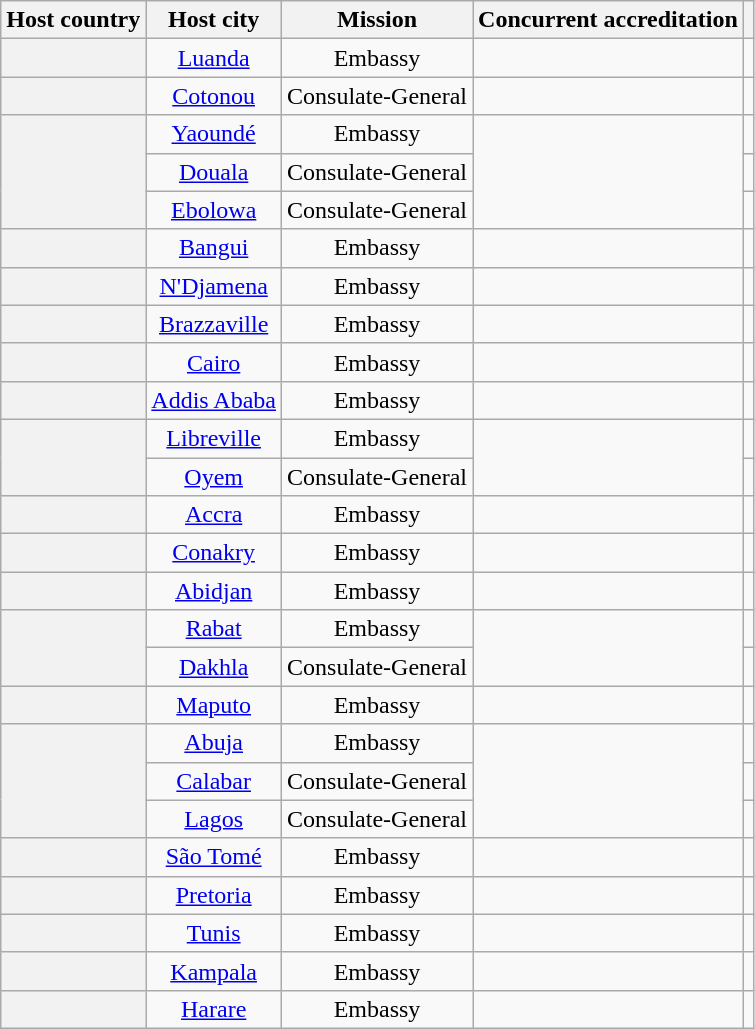<table class="wikitable plainrowheaders" style="text-align:center;">
<tr>
<th scope="col">Host country</th>
<th scope="col">Host city</th>
<th scope="col">Mission</th>
<th scope="col">Concurrent accreditation</th>
<th scope="col"></th>
</tr>
<tr>
<th scope="row"></th>
<td><a href='#'>Luanda</a></td>
<td>Embassy</td>
<td></td>
<td></td>
</tr>
<tr>
<th scope="row"></th>
<td><a href='#'>Cotonou</a></td>
<td>Consulate-General</td>
<td></td>
<td></td>
</tr>
<tr>
<th scope="row" rowspan="3"></th>
<td><a href='#'>Yaoundé</a></td>
<td>Embassy</td>
<td rowspan="3"></td>
<td></td>
</tr>
<tr>
<td><a href='#'>Douala</a></td>
<td>Consulate-General</td>
<td></td>
</tr>
<tr>
<td><a href='#'>Ebolowa</a></td>
<td>Consulate-General</td>
<td></td>
</tr>
<tr>
<th scope="row"></th>
<td><a href='#'>Bangui</a></td>
<td>Embassy</td>
<td></td>
<td></td>
</tr>
<tr>
<th scope="row"></th>
<td><a href='#'>N'Djamena</a></td>
<td>Embassy</td>
<td></td>
<td></td>
</tr>
<tr>
<th scope="row"></th>
<td><a href='#'>Brazzaville</a></td>
<td>Embassy</td>
<td></td>
<td></td>
</tr>
<tr>
<th scope="row"></th>
<td><a href='#'>Cairo</a></td>
<td>Embassy</td>
<td></td>
<td></td>
</tr>
<tr>
<th scope="row"></th>
<td><a href='#'>Addis Ababa</a></td>
<td>Embassy</td>
<td></td>
<td></td>
</tr>
<tr>
<th scope="row" rowspan="2"></th>
<td><a href='#'>Libreville</a></td>
<td>Embassy</td>
<td rowspan="2"></td>
<td></td>
</tr>
<tr>
<td><a href='#'>Oyem</a></td>
<td>Consulate-General</td>
<td></td>
</tr>
<tr>
<th scope="row"></th>
<td><a href='#'>Accra</a></td>
<td>Embassy</td>
<td></td>
<td></td>
</tr>
<tr>
<th scope="row"></th>
<td><a href='#'>Conakry</a></td>
<td>Embassy</td>
<td></td>
<td></td>
</tr>
<tr>
<th scope="row"></th>
<td><a href='#'>Abidjan</a></td>
<td>Embassy</td>
<td></td>
<td></td>
</tr>
<tr>
<th scope="row" rowspan="2"></th>
<td><a href='#'>Rabat</a></td>
<td>Embassy</td>
<td rowspan="2"></td>
<td></td>
</tr>
<tr>
<td><a href='#'>Dakhla</a></td>
<td>Consulate-General</td>
<td></td>
</tr>
<tr>
<th scope="row"></th>
<td><a href='#'>Maputo</a></td>
<td>Embassy</td>
<td></td>
<td></td>
</tr>
<tr>
<th scope="row" rowspan="3"></th>
<td><a href='#'>Abuja</a></td>
<td>Embassy</td>
<td rowspan="3"></td>
<td></td>
</tr>
<tr>
<td><a href='#'>Calabar</a></td>
<td>Consulate-General</td>
<td></td>
</tr>
<tr>
<td><a href='#'>Lagos</a></td>
<td>Consulate-General</td>
<td></td>
</tr>
<tr>
<th scope="row"></th>
<td><a href='#'>São Tomé</a></td>
<td>Embassy</td>
<td></td>
<td></td>
</tr>
<tr>
<th scope="row"></th>
<td><a href='#'>Pretoria</a></td>
<td>Embassy</td>
<td></td>
<td></td>
</tr>
<tr>
<th scope="row"></th>
<td><a href='#'>Tunis</a></td>
<td>Embassy</td>
<td></td>
<td></td>
</tr>
<tr>
<th scope="row"></th>
<td><a href='#'>Kampala</a></td>
<td>Embassy</td>
<td></td>
<td></td>
</tr>
<tr>
<th scope="row"></th>
<td><a href='#'>Harare</a></td>
<td>Embassy</td>
<td></td>
<td></td>
</tr>
</table>
